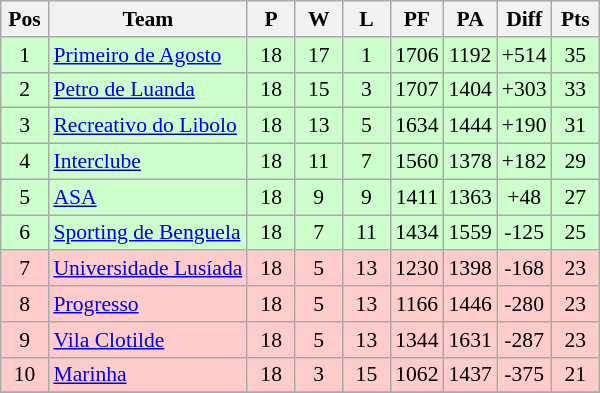<table class="wikitable" style="text-align:center; font-size:90%">
<tr>
<th width=25>Pos</th>
<th>Team</th>
<th width=25>P</th>
<th width=25>W</th>
<th width=25>L</th>
<th>PF</th>
<th>PA</th>
<th>Diff</th>
<th width=25>Pts</th>
</tr>
<tr style="background: #ccffcc;">
<td>1</td>
<td align=left><a href='#'>Primeiro de Agosto</a></td>
<td>18</td>
<td>17</td>
<td>1</td>
<td>1706</td>
<td>1192</td>
<td>+514</td>
<td>35</td>
</tr>
<tr style="background: #ccffcc;">
<td>2</td>
<td align=left><a href='#'>Petro de Luanda</a></td>
<td>18</td>
<td>15</td>
<td>3</td>
<td>1707</td>
<td>1404</td>
<td>+303</td>
<td>33</td>
</tr>
<tr style="background: #ccffcc;">
<td>3</td>
<td align=left><a href='#'>Recreativo do Libolo</a></td>
<td>18</td>
<td>13</td>
<td>5</td>
<td>1634</td>
<td>1444</td>
<td>+190</td>
<td>31</td>
</tr>
<tr style="background: #ccffcc;">
<td>4</td>
<td align=left><a href='#'>Interclube</a></td>
<td>18</td>
<td>11</td>
<td>7</td>
<td>1560</td>
<td>1378</td>
<td>+182</td>
<td>29</td>
</tr>
<tr style="background: #ccffcc;">
<td>5</td>
<td align=left><a href='#'>ASA</a></td>
<td>18</td>
<td>9</td>
<td>9</td>
<td>1411</td>
<td>1363</td>
<td>+48</td>
<td>27</td>
</tr>
<tr style="background: #ccffcc;">
<td>6</td>
<td align=left><a href='#'>Sporting de Benguela</a></td>
<td>18</td>
<td>7</td>
<td>11</td>
<td>1434</td>
<td>1559</td>
<td>-125</td>
<td>25</td>
</tr>
<tr style="background: #ffcccc;">
<td>7</td>
<td align=left><a href='#'>Universidade Lusíada</a></td>
<td>18</td>
<td>5</td>
<td>13</td>
<td>1230</td>
<td>1398</td>
<td>-168</td>
<td>23</td>
</tr>
<tr style="background: #ffcccc;">
<td>8</td>
<td align=left><a href='#'>Progresso</a></td>
<td>18</td>
<td>5</td>
<td>13</td>
<td>1166</td>
<td>1446</td>
<td>-280</td>
<td>23</td>
</tr>
<tr style="background: #ffcccc;">
<td>9</td>
<td align=left><a href='#'>Vila Clotilde</a></td>
<td>18</td>
<td>5</td>
<td>13</td>
<td>1344</td>
<td>1631</td>
<td>-287</td>
<td>23</td>
</tr>
<tr style="background: #ffcccc;">
<td>10</td>
<td align=left><a href='#'>Marinha</a></td>
<td>18</td>
<td>3</td>
<td>15</td>
<td>1062</td>
<td>1437</td>
<td>-375</td>
<td>21</td>
</tr>
<tr>
</tr>
</table>
